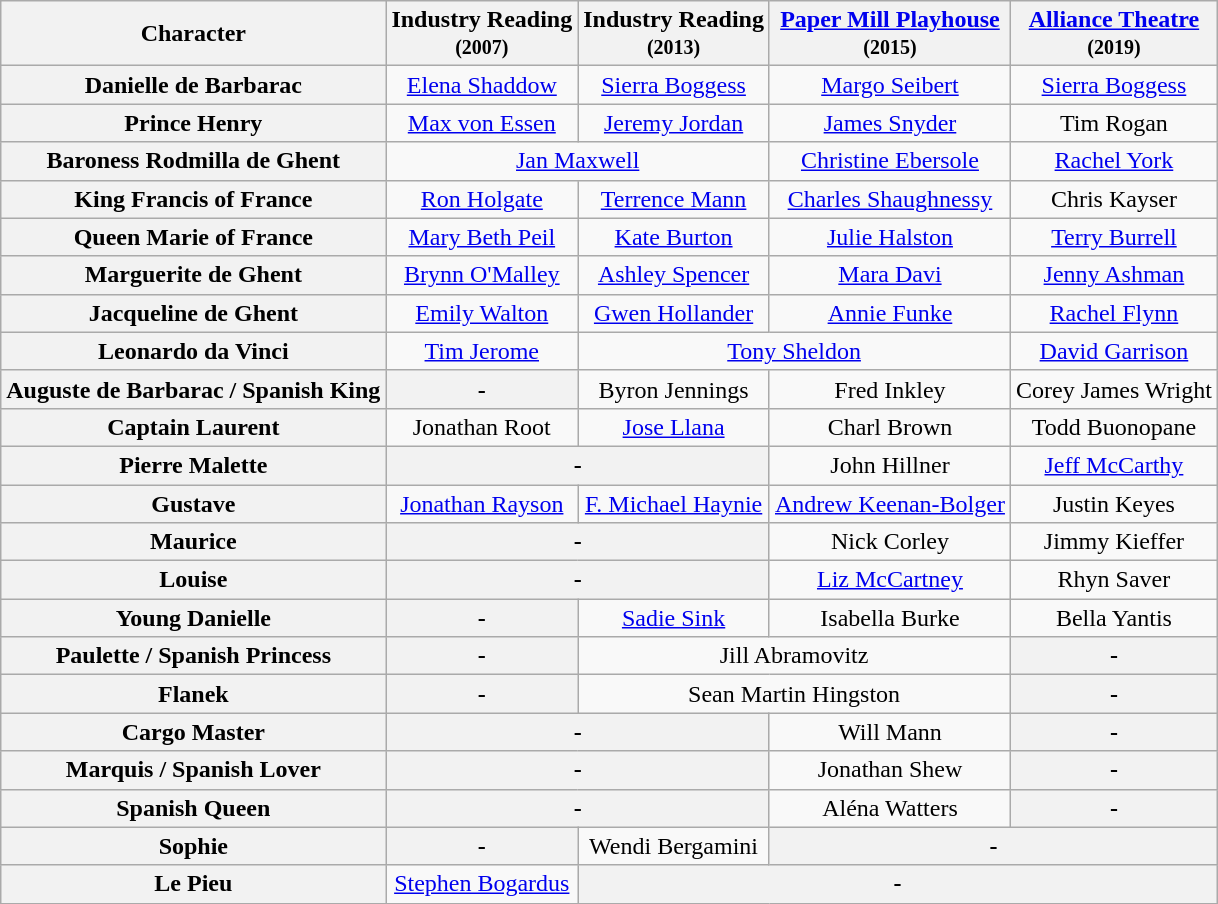<table class="wikitable" style="width:1000;">
<tr>
<th>Character</th>
<th>Industry Reading <br><small>(2007)</small></th>
<th>Industry Reading <br><small>(2013)</small></th>
<th><a href='#'>Paper Mill Playhouse</a> <br><small>(2015)</small></th>
<th><a href='#'>Alliance Theatre</a> <br><small>(2019)</small></th>
</tr>
<tr>
<th>Danielle de Barbarac</th>
<td colspan=1 align="center"><a href='#'>Elena Shaddow</a></td>
<td colspan=1 align="center"><a href='#'>Sierra Boggess</a></td>
<td colspan=1 align="center"><a href='#'>Margo Seibert</a></td>
<td colspan=1 align="center"><a href='#'>Sierra Boggess</a></td>
</tr>
<tr>
<th>Prince Henry</th>
<td colspan=1 align="center"><a href='#'>Max von Essen</a></td>
<td colspan=1 align="center"><a href='#'>Jeremy Jordan</a></td>
<td colspan=1 align="center"><a href='#'>James Snyder</a></td>
<td colspan=1 align="center">Tim Rogan</td>
</tr>
<tr>
<th>Baroness Rodmilla de Ghent</th>
<td colspan=2 align="center"><a href='#'>Jan Maxwell</a></td>
<td colspan=1 align="center"><a href='#'>Christine Ebersole</a></td>
<td colspan=1 align="center"><a href='#'>Rachel York</a></td>
</tr>
<tr>
<th>King Francis of France</th>
<td colspan=1 align="center"><a href='#'>Ron Holgate</a></td>
<td colspan=1 align="center"><a href='#'>Terrence Mann</a></td>
<td colspan=1 align="center"><a href='#'>Charles Shaughnessy</a></td>
<td colspan=1 align="center">Chris Kayser</td>
</tr>
<tr>
<th>Queen Marie of France</th>
<td colspan=1 align="center"><a href='#'>Mary Beth Peil</a></td>
<td colspan=1 align="center"><a href='#'>Kate Burton</a></td>
<td colspan=1 align="center"><a href='#'>Julie Halston</a></td>
<td colspan=1 align="center"><a href='#'>Terry Burrell</a></td>
</tr>
<tr>
<th>Marguerite de Ghent</th>
<td colspan=1 align="center"><a href='#'>Brynn O'Malley</a></td>
<td colspan=1 align="center"><a href='#'>Ashley Spencer</a></td>
<td colspan=1 align="center"><a href='#'>Mara Davi</a></td>
<td colspan=1 align="center"><a href='#'>Jenny Ashman</a></td>
</tr>
<tr>
<th>Jacqueline de Ghent</th>
<td colspan=1 align="center"><a href='#'>Emily Walton</a></td>
<td colspan=1 align="center"><a href='#'>Gwen Hollander</a></td>
<td colspan=1 align="center"><a href='#'>Annie Funke</a></td>
<td colspan=1 align="center"><a href='#'>Rachel Flynn</a></td>
</tr>
<tr>
<th>Leonardo da Vinci</th>
<td colspan=1 align="center"><a href='#'>Tim Jerome</a></td>
<td colspan=2 align="center"><a href='#'>Tony Sheldon</a></td>
<td colspan=1 align="center"><a href='#'>David Garrison</a></td>
</tr>
<tr>
<th>Auguste de Barbarac / Spanish King</th>
<th colspan=1 align="center">-</th>
<td colspan=1 align="center">Byron Jennings</td>
<td colspan=1 align="center">Fred Inkley</td>
<td colspan=1 align="center">Corey James Wright</td>
</tr>
<tr>
<th>Captain Laurent</th>
<td colspan=1 align="center">Jonathan Root</td>
<td colspan=1 align="center"><a href='#'>Jose Llana</a></td>
<td colspan=1 align="center">Charl Brown</td>
<td colspan=1 align="center">Todd Buonopane</td>
</tr>
<tr>
<th>Pierre Malette</th>
<th colspan=2 align="center">-</th>
<td colspan=1 align="center">John Hillner</td>
<td colspan=1 align="center"><a href='#'>Jeff McCarthy</a></td>
</tr>
<tr>
<th>Gustave</th>
<td colspan=1 align="center"><a href='#'>Jonathan Rayson</a></td>
<td colspan=1 align="center"><a href='#'>F. Michael Haynie</a></td>
<td colspan=1 align="center"><a href='#'>Andrew Keenan-Bolger</a></td>
<td colspan=1 align="center">Justin Keyes</td>
</tr>
<tr>
<th>Maurice</th>
<th colspan=2 align="center">-</th>
<td colspan=1 align="center">Nick Corley</td>
<td colspan=1 align="center">Jimmy Kieffer</td>
</tr>
<tr>
<th>Louise</th>
<th colspan=2 align="center">-</th>
<td colspan=1 align="center"><a href='#'>Liz McCartney</a></td>
<td colspan=1 align="center">Rhyn Saver</td>
</tr>
<tr>
<th>Young Danielle</th>
<th colspan=1 align="center">-</th>
<td colspan=1 align="center"><a href='#'>Sadie Sink</a></td>
<td colspan=1 align="center">Isabella Burke</td>
<td colspan=1 align="center">Bella Yantis</td>
</tr>
<tr>
<th>Paulette / Spanish Princess</th>
<th colspan=1 align="center">-</th>
<td colspan=2 align="center">Jill Abramovitz</td>
<th colspan=1 align="center">-</th>
</tr>
<tr>
<th>Flanek</th>
<th colspan=1 align="center">-</th>
<td colspan=2 align="center">Sean Martin Hingston</td>
<th colspan=2 align="center">-</th>
</tr>
<tr>
<th>Cargo Master</th>
<th colspan=2 align="center">-</th>
<td colspan=1 align="center">Will Mann</td>
<th colspan=1 align="center">-</th>
</tr>
<tr>
<th>Marquis / Spanish Lover</th>
<th colspan=2 align="center">-</th>
<td colspan=1 align="center">Jonathan Shew</td>
<th colspan=1 align="center">-</th>
</tr>
<tr>
<th>Spanish Queen</th>
<th colspan=2 align="center">-</th>
<td colspan=1 align="center">Aléna Watters</td>
<th colspan=1 align="center">-</th>
</tr>
<tr>
<th>Sophie</th>
<th colspan=1 align="center">-</th>
<td colspan=1 align="center">Wendi Bergamini</td>
<th colspan=2 align="center">-</th>
</tr>
<tr>
<th>Le Pieu</th>
<td colspan=1 align="center"><a href='#'>Stephen Bogardus</a></td>
<th colspan=3 align="center">-</th>
</tr>
</table>
